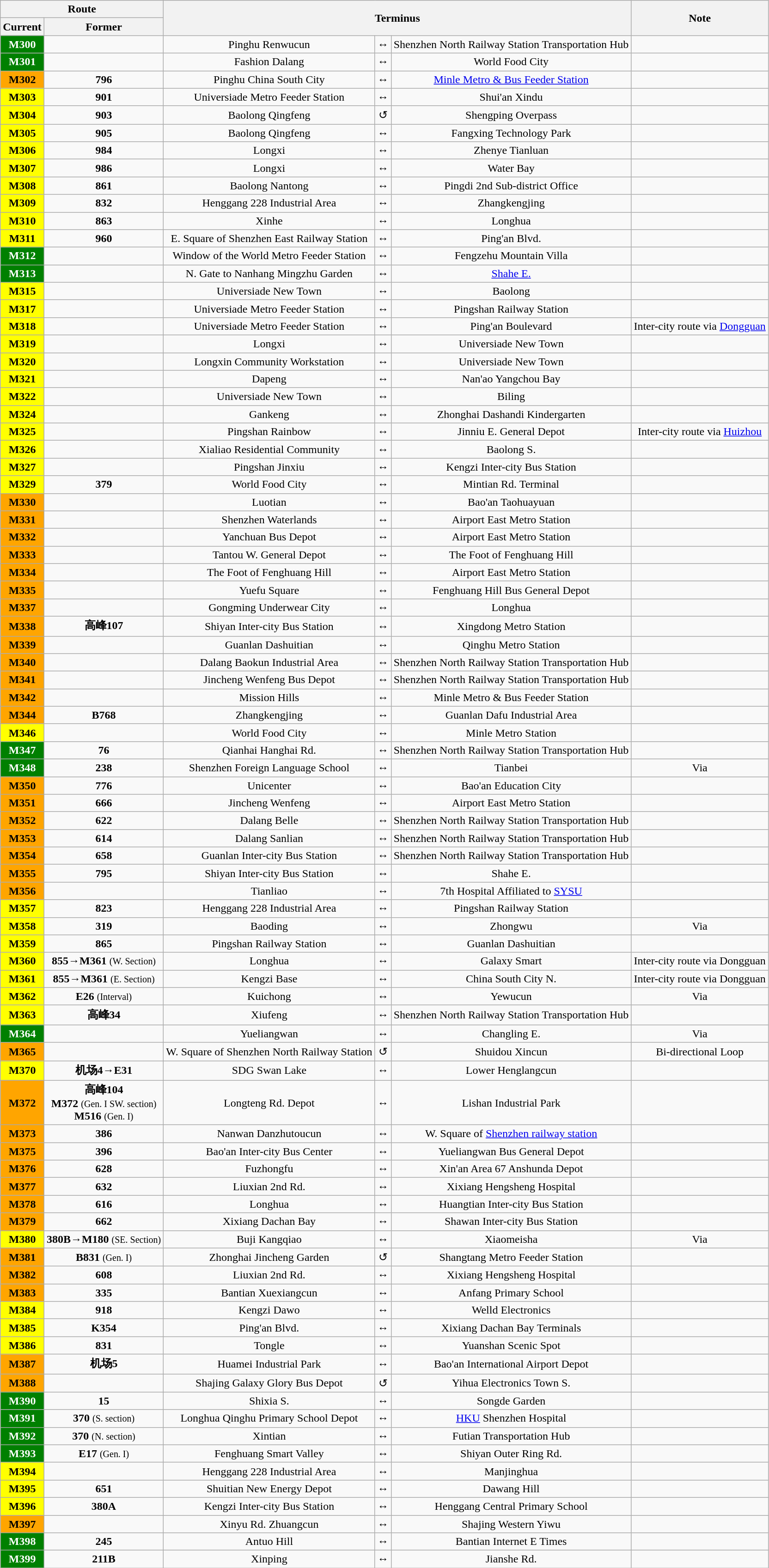<table class="wikitable" style="text-align: center;">
<tr>
<th colspan="2">Route</th>
<th colspan="3" rowspan="2">Terminus</th>
<th rowspan="2">Note</th>
</tr>
<tr>
<th>Current</th>
<th>Former</th>
</tr>
<tr>
<td span style="background:green;color:white"><strong>M300</strong></td>
<td></td>
<td>Pinghu Renwucun</td>
<td>↔</td>
<td> Shenzhen North Railway Station Transportation Hub</td>
<td></td>
</tr>
<tr>
<td span style="background:green;color:white"><strong>M301</strong></td>
<td></td>
<td>Fashion Dalang</td>
<td>↔</td>
<td>World Food City</td>
<td></td>
</tr>
<tr>
<td span style="background:orange;color:black"><strong>M302</strong></td>
<td><strong>796</strong></td>
<td>Pinghu China South City</td>
<td>↔</td>
<td><a href='#'>Minle Metro & Bus Feeder Station</a></td>
<td></td>
</tr>
<tr>
<td span style="background:yellow;color:black"><strong>M303</strong></td>
<td><strong>901</strong></td>
<td>Universiade Metro Feeder Station</td>
<td>↔</td>
<td>Shui'an Xindu</td>
<td></td>
</tr>
<tr>
<td span style="background:yellow;color:black"><strong>M304</strong></td>
<td><strong>903</strong></td>
<td>Baolong Qingfeng</td>
<td>↺</td>
<td>Shengping Overpass</td>
<td></td>
</tr>
<tr>
<td span style="background:yellow;color:black"><strong>M305</strong></td>
<td><strong>905</strong></td>
<td>Baolong Qingfeng</td>
<td>↔</td>
<td>Fangxing Technology Park</td>
<td></td>
</tr>
<tr>
<td span style="background:yellow;color:black"><strong>M306</strong></td>
<td><strong>984</strong></td>
<td>Longxi</td>
<td>↔</td>
<td>Zhenye Tianluan</td>
<td></td>
</tr>
<tr>
<td span style="background:yellow;color:black"><strong>M307</strong></td>
<td><strong>986</strong></td>
<td>Longxi</td>
<td>↔</td>
<td>Water Bay</td>
<td></td>
</tr>
<tr>
<td span style="background:yellow;color:black"><strong>M308</strong></td>
<td><strong>861</strong></td>
<td>Baolong Nantong</td>
<td>↔</td>
<td>Pingdi 2nd Sub-district Office</td>
<td></td>
</tr>
<tr>
<td span style="background:yellow;color:black"><strong>M309</strong></td>
<td><strong>832</strong></td>
<td>Henggang 228 Industrial Area</td>
<td>↔</td>
<td>Zhangkengjing</td>
<td></td>
</tr>
<tr>
<td span style="background:yellow;color:black"><strong>M310</strong></td>
<td><strong>863</strong></td>
<td>Xinhe</td>
<td>↔</td>
<td>Longhua</td>
<td></td>
</tr>
<tr>
<td span style="background:yellow;color:black"><strong>M311</strong></td>
<td><strong>960</strong></td>
<td>E. Square of Shenzhen East Railway Station</td>
<td>↔</td>
<td>Ping'an Blvd.</td>
<td></td>
</tr>
<tr>
<td span style="background:green;color:white"><strong>M312</strong></td>
<td></td>
<td>Window of the World Metro Feeder Station</td>
<td>↔</td>
<td>Fengzehu Mountain Villa</td>
<td></td>
</tr>
<tr>
<td span style="background:green;color:white"><strong>M313</strong></td>
<td></td>
<td>N. Gate to Nanhang Mingzhu Garden</td>
<td>↔</td>
<td><a href='#'>Shahe E.</a></td>
<td></td>
</tr>
<tr>
<td span style="background:yellow;color:black"><strong>M315</strong></td>
<td></td>
<td>Universiade New Town</td>
<td>↔</td>
<td>Baolong</td>
<td></td>
</tr>
<tr>
<td span style="background:yellow;color:black"><strong>M317</strong></td>
<td></td>
<td>Universiade Metro Feeder Station</td>
<td>↔</td>
<td>Pingshan Railway Station</td>
<td></td>
</tr>
<tr>
<td span style="background:yellow;color:black"><strong>M318</strong></td>
<td></td>
<td>Universiade Metro Feeder Station</td>
<td>↔</td>
<td>Ping'an Boulevard</td>
<td>Inter-city route via <a href='#'>Dongguan</a></td>
</tr>
<tr>
<td span style="background:yellow;color:black"><strong>M319</strong></td>
<td></td>
<td>Longxi</td>
<td>↔</td>
<td>Universiade New Town</td>
<td></td>
</tr>
<tr>
<td span style="background:yellow;color:black"><strong>M320</strong></td>
<td></td>
<td>Longxin Community Workstation</td>
<td>↔</td>
<td>Universiade New Town</td>
<td></td>
</tr>
<tr>
<td span style="background:yellow;color:black"><strong>M321</strong></td>
<td></td>
<td>Dapeng</td>
<td>↔</td>
<td>Nan'ao Yangchou Bay</td>
<td></td>
</tr>
<tr>
<td span style="background:yellow;color:black"><strong>M322</strong></td>
<td></td>
<td>Universiade New Town</td>
<td>↔</td>
<td>Biling</td>
<td></td>
</tr>
<tr>
<td span style="background:yellow;color:black"><strong>M324</strong></td>
<td></td>
<td>Gankeng</td>
<td>↔</td>
<td>Zhonghai Dashandi Kindergarten</td>
<td></td>
</tr>
<tr>
<td span style="background:yellow;color:black"><strong>M325</strong></td>
<td></td>
<td>Pingshan Rainbow</td>
<td>↔</td>
<td>Jinniu E. General Depot</td>
<td>Inter-city route via <a href='#'>Huizhou</a></td>
</tr>
<tr>
<td span style="background:yellow;color:black"><strong>M326</strong></td>
<td></td>
<td>Xialiao Residential Community</td>
<td>↔</td>
<td>Baolong S.</td>
<td></td>
</tr>
<tr>
<td span style="background:yellow;color:black"><strong>M327</strong></td>
<td></td>
<td>Pingshan Jinxiu</td>
<td>↔</td>
<td>Kengzi Inter-city Bus Station</td>
<td></td>
</tr>
<tr>
<td span style="background:yellow;color:black"><strong>M329</strong></td>
<td><strong>379</strong></td>
<td>World Food City</td>
<td>↔</td>
<td>Mintian Rd. Terminal</td>
<td></td>
</tr>
<tr>
<td span style="background:orange;color:black"><strong>M330</strong></td>
<td></td>
<td>Luotian</td>
<td>↔</td>
<td>Bao'an Taohuayuan</td>
<td></td>
</tr>
<tr>
<td span style="background:orange;color:black"><strong>M331</strong></td>
<td></td>
<td>Shenzhen Waterlands</td>
<td>↔</td>
<td>Airport East Metro Station</td>
<td></td>
</tr>
<tr>
<td span style="background:orange;color:black"><strong>M332</strong></td>
<td></td>
<td>Yanchuan Bus Depot</td>
<td>↔</td>
<td>Airport East Metro Station</td>
<td></td>
</tr>
<tr>
<td span style="background:orange;color:black"><strong>M333</strong></td>
<td></td>
<td>Tantou W. General Depot</td>
<td>↔</td>
<td>The Foot of Fenghuang Hill</td>
<td></td>
</tr>
<tr>
<td span style="background:orange;color:black"><strong>M334</strong></td>
<td></td>
<td>The Foot of Fenghuang Hill</td>
<td>↔</td>
<td>Airport East Metro Station</td>
<td></td>
</tr>
<tr>
<td span style="background:orange;color:black"><strong>M335</strong></td>
<td></td>
<td>Yuefu Square</td>
<td>↔</td>
<td>Fenghuang Hill Bus General Depot</td>
<td></td>
</tr>
<tr>
<td span style="background:orange;color:black"><strong>M337</strong></td>
<td></td>
<td>Gongming Underwear City</td>
<td>↔</td>
<td>Longhua</td>
<td></td>
</tr>
<tr>
<td span style="background:orange;color:black"><strong>M338</strong></td>
<td><strong>高峰107</strong></td>
<td>Shiyan Inter-city Bus Station</td>
<td>↔</td>
<td>Xingdong Metro Station</td>
<td></td>
</tr>
<tr>
<td span style="background:orange;color:black"><strong>M339</strong></td>
<td></td>
<td>Guanlan Dashuitian</td>
<td>↔</td>
<td>Qinghu Metro Station</td>
<td></td>
</tr>
<tr>
<td span style="background:orange;color:black"><strong>M340</strong></td>
<td></td>
<td>Dalang Baokun Industrial Area</td>
<td>↔</td>
<td> Shenzhen North Railway Station Transportation Hub</td>
<td></td>
</tr>
<tr>
<td span style="background:orange;color:black"><strong>M341</strong></td>
<td></td>
<td>Jincheng Wenfeng Bus Depot</td>
<td>↔</td>
<td> Shenzhen North Railway Station Transportation Hub</td>
<td></td>
</tr>
<tr>
<td span style="background:orange;color:black"><strong>M342</strong></td>
<td></td>
<td>Mission Hills</td>
<td>↔</td>
<td>Minle Metro & Bus Feeder Station</td>
<td></td>
</tr>
<tr>
<td span style="background:orange;color:black"><strong>M344</strong></td>
<td><strong>B768</strong></td>
<td>Zhangkengjing</td>
<td>↔</td>
<td>Guanlan Dafu Industrial Area</td>
<td></td>
</tr>
<tr>
<td span style="background:yellow;color:black"><strong>M346</strong></td>
<td></td>
<td>World Food City</td>
<td>↔</td>
<td>Minle Metro Station</td>
<td></td>
</tr>
<tr>
<td span style="background:green;color:white"><strong>M347</strong></td>
<td><strong>76</strong></td>
<td>Qianhai Hanghai Rd.</td>
<td>↔</td>
<td> Shenzhen North Railway Station Transportation Hub</td>
<td></td>
</tr>
<tr>
<td span style="background:green;color:white"><strong>M348</strong></td>
<td><strong>238</strong></td>
<td>Shenzhen Foreign Language School</td>
<td>↔</td>
<td>Tianbei</td>
<td>Via </td>
</tr>
<tr>
<td span style="background:orange;color:black"><strong>M350</strong></td>
<td><strong>776</strong></td>
<td>Unicenter</td>
<td>↔</td>
<td>Bao'an Education City</td>
<td></td>
</tr>
<tr>
<td span style="background:orange;color:black"><strong>M351</strong></td>
<td><strong>666</strong></td>
<td>Jincheng Wenfeng</td>
<td>↔</td>
<td>Airport East Metro Station</td>
<td></td>
</tr>
<tr>
<td span style="background:orange;color:black"><strong>M352</strong></td>
<td><strong>622</strong></td>
<td>Dalang Belle</td>
<td>↔</td>
<td> Shenzhen North Railway Station Transportation Hub</td>
<td></td>
</tr>
<tr>
<td span style="background:orange;color:black"><strong>M353</strong></td>
<td><strong>614</strong></td>
<td>Dalang Sanlian</td>
<td>↔</td>
<td> Shenzhen North Railway Station Transportation Hub</td>
<td></td>
</tr>
<tr>
<td span style="background:orange;color:black"><strong>M354</strong></td>
<td><strong>658</strong></td>
<td>Guanlan Inter-city Bus Station</td>
<td>↔</td>
<td> Shenzhen North Railway Station Transportation Hub</td>
<td></td>
</tr>
<tr>
<td span style="background:orange;color:black"><strong>M355</strong></td>
<td><strong>795</strong></td>
<td>Shiyan Inter-city Bus Station</td>
<td>↔</td>
<td>Shahe E.</td>
<td></td>
</tr>
<tr>
<td span style="background:orange;color:black"><strong>M356</strong></td>
<td></td>
<td>Tianliao</td>
<td>↔</td>
<td>7th Hospital Affiliated to <a href='#'>SYSU</a></td>
<td></td>
</tr>
<tr>
<td span style="background:yellow;color:black"><strong>M357</strong></td>
<td><strong>823</strong></td>
<td>Henggang 228 Industrial Area</td>
<td>↔</td>
<td>Pingshan Railway Station</td>
<td></td>
</tr>
<tr>
<td span style="background:yellow;color:black"><strong>M358</strong></td>
<td><strong>319</strong></td>
<td>Baoding</td>
<td>↔</td>
<td>Zhongwu</td>
<td>Via </td>
</tr>
<tr>
<td span style="background:yellow;color:black"><strong>M359</strong></td>
<td><strong>865</strong></td>
<td>Pingshan Railway Station</td>
<td>↔</td>
<td>Guanlan Dashuitian</td>
<td></td>
</tr>
<tr>
<td span style="background:yellow;color:black"><strong>M360</strong></td>
<td><strong>855</strong>→<strong>M361</strong> <small>(W. Section)</small></td>
<td>Longhua</td>
<td>↔</td>
<td>Galaxy Smart</td>
<td>Inter-city route via Dongguan</td>
</tr>
<tr>
<td span style="background:yellow;color:black"><strong>M361</strong></td>
<td><strong>855</strong>→<strong>M361</strong> <small>(E. Section)</small></td>
<td>Kengzi Base</td>
<td>↔</td>
<td>China South City N.</td>
<td>Inter-city route via Dongguan</td>
</tr>
<tr>
<td span style="background:yellow;color:black"><strong>M362</strong></td>
<td><strong>E26</strong> <small>(Interval)</small></td>
<td>Kuichong</td>
<td>↔</td>
<td>Yewucun</td>
<td>Via </td>
</tr>
<tr>
<td span style="background:yellow;color:black"><strong>M363</strong></td>
<td><strong>高峰34</strong></td>
<td>Xiufeng</td>
<td>↔</td>
<td>Shenzhen North Railway Station Transportation Hub</td>
<td></td>
</tr>
<tr>
<td span style="background:green;color:white"><strong>M364</strong></td>
<td></td>
<td>Yueliangwan</td>
<td>↔</td>
<td>Changling E.</td>
<td>Via </td>
</tr>
<tr>
<td span style="background:orange;color:black"><strong>M365</strong></td>
<td></td>
<td>W. Square of Shenzhen North Railway Station</td>
<td>↺</td>
<td>Shuidou Xincun</td>
<td>Bi-directional Loop</td>
</tr>
<tr>
<td span style="background:yellow;color:black"><strong>M370</strong></td>
<td><strong>机场4</strong>→<strong>E31</strong></td>
<td>SDG Swan Lake</td>
<td>↔</td>
<td>Lower Henglangcun</td>
<td></td>
</tr>
<tr>
<td span style="background:orange;color:black"><strong>M372</strong></td>
<td><strong>高峰104</strong><br><strong>M372</strong> <small>(Gen. I SW. section)</small><br><strong>M516</strong> <small>(Gen. I)</small></td>
<td>Longteng Rd. Depot</td>
<td>↔</td>
<td>Lishan Industrial Park</td>
<td></td>
</tr>
<tr>
<td span style="background:orange;color:black"><strong>M373</strong></td>
<td><strong>386</strong></td>
<td>Nanwan Danzhutoucun</td>
<td>↔</td>
<td>W. Square of <a href='#'>Shenzhen railway station</a></td>
<td></td>
</tr>
<tr>
<td span style="background:orange;color:black"><strong>M375</strong></td>
<td><strong>396</strong></td>
<td>Bao'an Inter-city Bus Center</td>
<td>↔</td>
<td>Yueliangwan Bus General Depot</td>
<td></td>
</tr>
<tr>
<td span style="background:orange;color:black"><strong>M376</strong></td>
<td><strong>628</strong></td>
<td>Fuzhongfu</td>
<td>↔</td>
<td>Xin'an Area 67 Anshunda Depot</td>
<td></td>
</tr>
<tr>
<td span style="background:orange;color:black"><strong>M377</strong></td>
<td><strong>632</strong></td>
<td>Liuxian 2nd Rd.</td>
<td>↔</td>
<td>Xixiang Hengsheng Hospital</td>
<td></td>
</tr>
<tr>
<td span style="background:orange;color:black"><strong>M378</strong></td>
<td><strong>616</strong></td>
<td>Longhua</td>
<td>↔</td>
<td>Huangtian Inter-city Bus Station</td>
<td></td>
</tr>
<tr>
<td span style="background:orange;color:black"><strong>M379</strong></td>
<td><strong>662</strong></td>
<td>Xixiang Dachan Bay</td>
<td>↔</td>
<td>Shawan Inter-city Bus Station</td>
<td></td>
</tr>
<tr>
<td span style="background:yellow;color:black"><strong>M380</strong></td>
<td><strong>380B</strong>→<strong>M180</strong> <small>(SE. Section)</small></td>
<td>Buji Kangqiao</td>
<td>↔</td>
<td>Xiaomeisha</td>
<td>Via </td>
</tr>
<tr>
<td span style="background:orange;color:black"><strong>M381</strong></td>
<td><strong>B831</strong> <small>(Gen. I)</small></td>
<td>Zhonghai Jincheng Garden</td>
<td>↺</td>
<td>Shangtang Metro Feeder Station</td>
<td></td>
</tr>
<tr>
<td span style="background:orange;color:black"><strong>M382</strong></td>
<td><strong>608</strong></td>
<td>Liuxian 2nd Rd.</td>
<td>↔</td>
<td>Xixiang Hengsheng Hospital</td>
<td></td>
</tr>
<tr>
<td span style="background:orange;color:black"><strong>M383</strong></td>
<td><strong>335</strong></td>
<td>Bantian Xuexiangcun</td>
<td>↔</td>
<td>Anfang Primary School</td>
<td></td>
</tr>
<tr>
<td span style="background:yellow;color:black"><strong>M384</strong></td>
<td><strong>918</strong></td>
<td>Kengzi Dawo</td>
<td>↔</td>
<td>Welld Electronics</td>
<td></td>
</tr>
<tr>
<td span style="background:yellow;color:black"><strong>M385</strong></td>
<td><strong>K354</strong></td>
<td>Ping'an Blvd.</td>
<td>↔</td>
<td>Xixiang Dachan Bay Terminals</td>
<td></td>
</tr>
<tr>
<td span style="background:yellow;color:black"><strong>M386</strong></td>
<td><strong>831</strong></td>
<td>Tongle</td>
<td>↔</td>
<td>Yuanshan Scenic Spot</td>
<td></td>
</tr>
<tr>
<td span style="background:orange;color:black"><strong>M387</strong></td>
<td><strong>机场5</strong></td>
<td>Huamei Industrial Park</td>
<td>↔</td>
<td>Bao'an International Airport Depot</td>
<td></td>
</tr>
<tr>
<td span style="background:orange;color:black"><strong>M388</strong></td>
<td></td>
<td>Shajing Galaxy Glory Bus Depot</td>
<td>↺</td>
<td>Yihua Electronics Town S.</td>
<td></td>
</tr>
<tr>
<td span style="background:green;color:white"><strong>M390</strong></td>
<td><strong>15</strong></td>
<td>Shixia S.</td>
<td>↔</td>
<td>Songde Garden</td>
<td></td>
</tr>
<tr>
<td span style="background:green;color:white"><strong>M391</strong></td>
<td><strong>370</strong> <small>(S. section)</small></td>
<td>Longhua Qinghu Primary School Depot</td>
<td>↔</td>
<td><a href='#'>HKU</a> Shenzhen Hospital</td>
<td></td>
</tr>
<tr>
<td span style="background:green;color:white"><strong>M392</strong></td>
<td><strong>370</strong> <small>(N. section)</small></td>
<td>Xintian</td>
<td>↔</td>
<td>Futian Transportation Hub</td>
<td></td>
</tr>
<tr>
<td span style="background:green;color:white"><strong>M393</strong></td>
<td><strong>E17</strong> <small>(Gen. I)</small></td>
<td>Fenghuang Smart Valley</td>
<td>↔</td>
<td>Shiyan Outer Ring Rd.</td>
<td></td>
</tr>
<tr>
<td span style="background:yellow;color:black"><strong>M394</strong></td>
<td></td>
<td>Henggang 228 Industrial Area</td>
<td>↔</td>
<td>Manjinghua</td>
<td></td>
</tr>
<tr>
<td span style="background:yellow;color:black"><strong>M395</strong></td>
<td><strong>651</strong></td>
<td>Shuitian New Energy Depot</td>
<td>↔</td>
<td>Dawang Hill</td>
<td></td>
</tr>
<tr>
<td span style="background:yellow;color:black"><strong>M396</strong></td>
<td><strong>380A</strong></td>
<td>Kengzi Inter-city Bus Station</td>
<td>↔</td>
<td>Henggang Central Primary School</td>
<td></td>
</tr>
<tr>
<td span style="background:orange;color:black"><strong>M397</strong></td>
<td></td>
<td>Xinyu Rd. Zhuangcun</td>
<td>↔</td>
<td>Shajing Western Yiwu</td>
<td></td>
</tr>
<tr>
<td span style="background:green;color:white"><strong>M398</strong></td>
<td><strong>245</strong></td>
<td>Antuo Hill</td>
<td>↔</td>
<td>Bantian Internet E Times</td>
<td></td>
</tr>
<tr>
<td span style="background:green;color:white"><strong>M399</strong></td>
<td><strong>211B</strong></td>
<td>Xinping</td>
<td>↔</td>
<td>Jianshe Rd.</td>
<td></td>
</tr>
</table>
